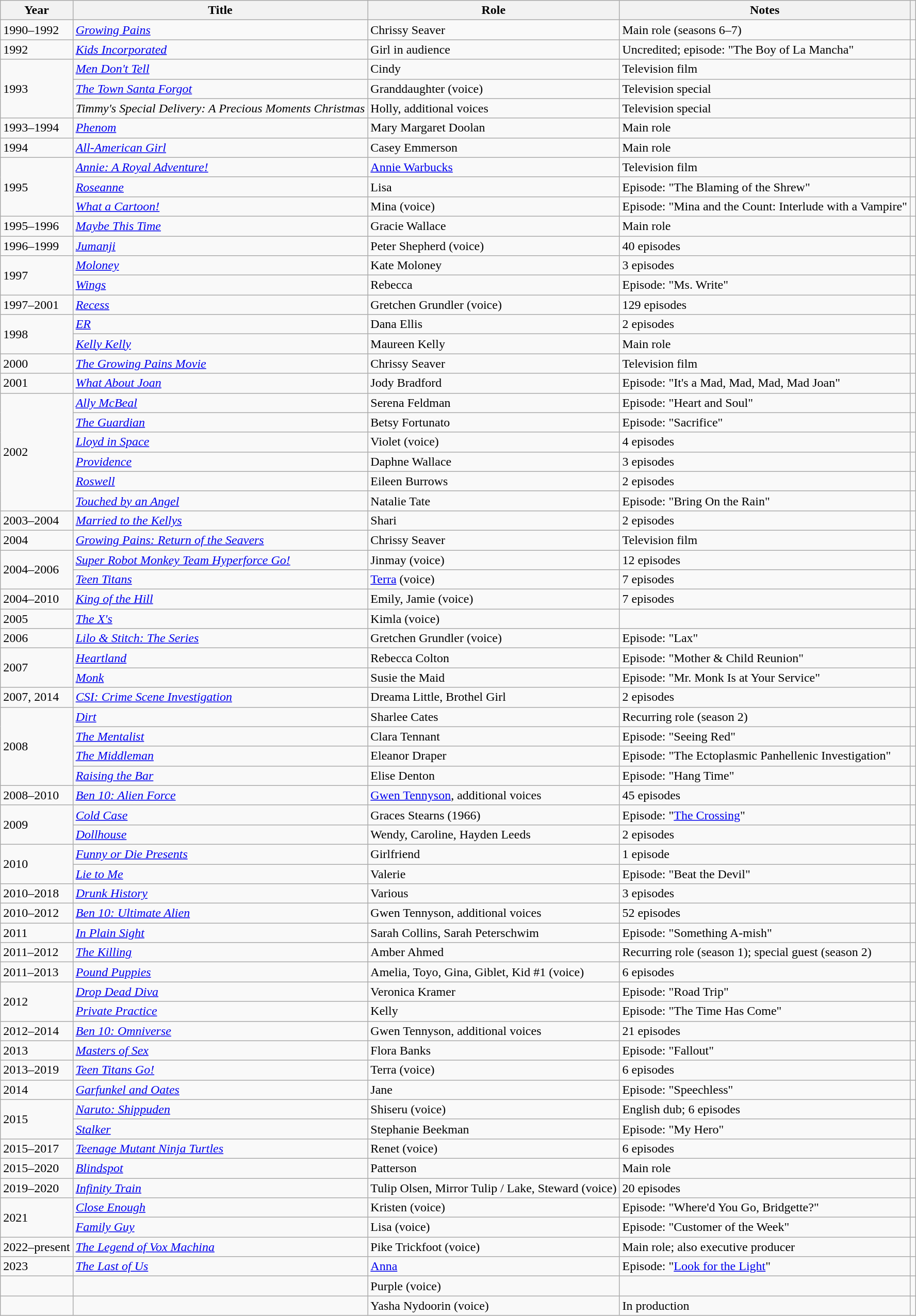<table class="wikitable sortable">
<tr>
<th scope="col">Year</th>
<th scope="col">Title</th>
<th scope="col">Role</th>
<th class="unsortable" scope="col">Notes</th>
<th class="unsortable" scope="col"></th>
</tr>
<tr>
<td>1990–1992</td>
<td><em><a href='#'>Growing Pains</a></em></td>
<td>Chrissy Seaver</td>
<td>Main role (seasons 6–7)</td>
<td></td>
</tr>
<tr>
<td>1992</td>
<td><em><a href='#'>Kids Incorporated</a></em></td>
<td>Girl in audience</td>
<td>Uncredited; episode: "The Boy of La Mancha"</td>
<td></td>
</tr>
<tr>
<td rowspan="3">1993</td>
<td><em><a href='#'>Men Don't Tell</a></em></td>
<td>Cindy</td>
<td>Television film</td>
<td></td>
</tr>
<tr>
<td data-sort-value="Town Santa Forgot, The"><em><a href='#'>The Town Santa Forgot</a></em></td>
<td>Granddaughter (voice)</td>
<td>Television special</td>
<td></td>
</tr>
<tr>
<td><em>Timmy's Special Delivery: A Precious Moments Christmas</em></td>
<td>Holly, additional voices</td>
<td>Television special</td>
<td></td>
</tr>
<tr>
<td>1993–1994</td>
<td><em><a href='#'>Phenom</a></em></td>
<td>Mary Margaret Doolan</td>
<td>Main role</td>
<td></td>
</tr>
<tr>
<td>1994</td>
<td><em><a href='#'>All-American Girl</a></em></td>
<td>Casey Emmerson</td>
<td>Main role</td>
<td></td>
</tr>
<tr>
<td rowspan="3">1995</td>
<td><em><a href='#'>Annie: A Royal Adventure!</a></em></td>
<td><a href='#'>Annie Warbucks</a></td>
<td>Television film</td>
<td></td>
</tr>
<tr>
<td><em><a href='#'>Roseanne</a></em></td>
<td>Lisa</td>
<td>Episode: "The Blaming of the Shrew"</td>
<td></td>
</tr>
<tr>
<td><em><a href='#'>What a Cartoon!</a></em></td>
<td>Mina (voice)</td>
<td>Episode: "Mina and the Count: Interlude with a Vampire"</td>
<td></td>
</tr>
<tr>
<td>1995–1996</td>
<td><em><a href='#'>Maybe This Time</a></em></td>
<td>Gracie Wallace</td>
<td>Main role</td>
<td></td>
</tr>
<tr>
<td>1996–1999</td>
<td><em><a href='#'>Jumanji</a></em></td>
<td>Peter Shepherd (voice)</td>
<td>40 episodes</td>
<td></td>
</tr>
<tr>
<td rowspan="2">1997</td>
<td><em><a href='#'>Moloney</a></em></td>
<td>Kate Moloney</td>
<td>3 episodes</td>
<td></td>
</tr>
<tr>
<td><em><a href='#'>Wings</a></em></td>
<td>Rebecca</td>
<td>Episode: "Ms. Write"</td>
<td></td>
</tr>
<tr>
<td>1997–2001</td>
<td><em><a href='#'>Recess</a></em></td>
<td>Gretchen Grundler (voice)</td>
<td>129 episodes</td>
<td></td>
</tr>
<tr>
<td rowspan="2">1998</td>
<td><em><a href='#'>ER</a></em></td>
<td>Dana Ellis</td>
<td>2 episodes</td>
<td></td>
</tr>
<tr>
<td><em><a href='#'>Kelly Kelly</a></em></td>
<td>Maureen Kelly</td>
<td>Main role</td>
<td></td>
</tr>
<tr>
<td>2000</td>
<td data-sort-value="Growing Pains Movie, The"><em><a href='#'>The Growing Pains Movie</a></em></td>
<td>Chrissy Seaver</td>
<td>Television film</td>
<td></td>
</tr>
<tr>
<td>2001</td>
<td><em><a href='#'>What About Joan</a></em></td>
<td>Jody Bradford</td>
<td>Episode: "It's a Mad, Mad, Mad, Mad Joan"</td>
<td></td>
</tr>
<tr>
<td rowspan="6">2002</td>
<td><em><a href='#'>Ally McBeal</a></em></td>
<td>Serena Feldman</td>
<td>Episode: "Heart and Soul"</td>
<td></td>
</tr>
<tr>
<td data-sort-value="Guardian, The"><em><a href='#'>The Guardian</a></em></td>
<td>Betsy Fortunato</td>
<td>Episode: "Sacrifice"</td>
<td></td>
</tr>
<tr>
<td><em><a href='#'>Lloyd in Space</a></em></td>
<td>Violet (voice)</td>
<td>4 episodes</td>
<td></td>
</tr>
<tr>
<td><em><a href='#'>Providence</a></em></td>
<td>Daphne Wallace</td>
<td>3 episodes</td>
<td></td>
</tr>
<tr>
<td><em><a href='#'>Roswell</a></em></td>
<td>Eileen Burrows</td>
<td>2 episodes</td>
<td></td>
</tr>
<tr>
<td><em><a href='#'>Touched by an Angel</a></em></td>
<td>Natalie Tate</td>
<td>Episode: "Bring On the Rain"</td>
<td></td>
</tr>
<tr>
<td>2003–2004</td>
<td><em><a href='#'>Married to the Kellys</a></em></td>
<td>Shari</td>
<td>2 episodes</td>
<td></td>
</tr>
<tr>
<td>2004</td>
<td><em><a href='#'>Growing Pains: Return of the Seavers</a></em></td>
<td>Chrissy Seaver</td>
<td>Television film</td>
<td></td>
</tr>
<tr>
<td rowspan="2">2004–2006</td>
<td><em><a href='#'>Super Robot Monkey Team Hyperforce Go!</a></em></td>
<td>Jinmay (voice)</td>
<td>12 episodes</td>
<td></td>
</tr>
<tr>
<td><em><a href='#'>Teen Titans</a></em></td>
<td><a href='#'>Terra</a> (voice)</td>
<td>7 episodes</td>
<td></td>
</tr>
<tr>
<td>2004–2010</td>
<td><em><a href='#'>King of the Hill</a></em></td>
<td>Emily, Jamie (voice)</td>
<td>7 episodes</td>
<td></td>
</tr>
<tr>
<td>2005</td>
<td data-sort-value="X's, The"><em><a href='#'>The X's</a></em></td>
<td>Kimla (voice)</td>
<td></td>
<td></td>
</tr>
<tr>
<td>2006</td>
<td><em><a href='#'>Lilo & Stitch: The Series</a></em></td>
<td>Gretchen Grundler (voice)</td>
<td>Episode: "Lax"</td>
<td></td>
</tr>
<tr>
<td rowspan="2">2007</td>
<td><em><a href='#'>Heartland</a></em></td>
<td>Rebecca Colton</td>
<td>Episode: "Mother & Child Reunion"</td>
<td></td>
</tr>
<tr>
<td><em><a href='#'>Monk</a></em></td>
<td>Susie the Maid</td>
<td>Episode: "Mr. Monk Is at Your Service"</td>
<td></td>
</tr>
<tr>
<td>2007, 2014</td>
<td><em><a href='#'>CSI: Crime Scene Investigation</a></em></td>
<td>Dreama Little, Brothel Girl</td>
<td>2 episodes</td>
<td></td>
</tr>
<tr>
<td rowspan="4">2008</td>
<td><em><a href='#'>Dirt</a></em></td>
<td>Sharlee Cates</td>
<td>Recurring role (season 2)</td>
<td></td>
</tr>
<tr>
<td data-sort-value="Mentalist, The"><em><a href='#'>The Mentalist</a></em></td>
<td>Clara Tennant</td>
<td>Episode: "Seeing Red"</td>
<td></td>
</tr>
<tr>
<td data-sort-value="Middleman, The"><em><a href='#'>The Middleman</a></em></td>
<td>Eleanor Draper</td>
<td>Episode: "The Ectoplasmic Panhellenic Investigation"</td>
<td></td>
</tr>
<tr>
<td><em><a href='#'>Raising the Bar</a></em></td>
<td>Elise Denton</td>
<td>Episode: "Hang Time"</td>
<td></td>
</tr>
<tr>
<td>2008–2010</td>
<td><em><a href='#'>Ben 10: Alien Force</a></em></td>
<td><a href='#'>Gwen Tennyson</a>, additional voices</td>
<td>45 episodes</td>
<td></td>
</tr>
<tr>
<td rowspan="2">2009</td>
<td><em><a href='#'>Cold Case</a></em></td>
<td>Graces Stearns (1966)</td>
<td>Episode: "<a href='#'>The Crossing</a>"</td>
<td></td>
</tr>
<tr>
<td><em><a href='#'>Dollhouse</a></em></td>
<td>Wendy, Caroline, Hayden Leeds</td>
<td>2 episodes</td>
<td></td>
</tr>
<tr>
<td rowspan="2">2010</td>
<td><em><a href='#'>Funny or Die Presents</a></em></td>
<td>Girlfriend</td>
<td>1 episode</td>
<td></td>
</tr>
<tr>
<td><em><a href='#'>Lie to Me</a></em></td>
<td>Valerie</td>
<td>Episode: "Beat the Devil"</td>
<td></td>
</tr>
<tr>
<td>2010–2018</td>
<td><em><a href='#'>Drunk History</a></em></td>
<td>Various</td>
<td>3 episodes</td>
<td></td>
</tr>
<tr>
<td>2010–2012</td>
<td><em><a href='#'>Ben 10: Ultimate Alien</a></em></td>
<td>Gwen Tennyson, additional voices</td>
<td>52 episodes</td>
<td></td>
</tr>
<tr>
<td>2011</td>
<td><em><a href='#'>In Plain Sight</a></em></td>
<td>Sarah Collins, Sarah Peterschwim</td>
<td>Episode: "Something A-mish"</td>
<td></td>
</tr>
<tr>
<td>2011–2012</td>
<td data-sort-value="Killing, The"><em><a href='#'>The Killing</a></em></td>
<td>Amber Ahmed</td>
<td>Recurring role (season 1); special guest (season 2)</td>
<td></td>
</tr>
<tr>
<td>2011–2013</td>
<td><em><a href='#'>Pound Puppies</a></em></td>
<td>Amelia, Toyo, Gina, Giblet, Kid #1 (voice)</td>
<td>6 episodes</td>
<td></td>
</tr>
<tr>
<td rowspan="2">2012</td>
<td><em><a href='#'>Drop Dead Diva</a></em></td>
<td>Veronica Kramer</td>
<td>Episode: "Road Trip"</td>
<td></td>
</tr>
<tr>
<td><em><a href='#'>Private Practice</a></em></td>
<td>Kelly</td>
<td>Episode: "The Time Has Come"</td>
<td></td>
</tr>
<tr>
<td>2012–2014</td>
<td><em><a href='#'>Ben 10: Omniverse</a></em></td>
<td>Gwen Tennyson, additional voices</td>
<td>21 episodes</td>
<td></td>
</tr>
<tr>
<td>2013</td>
<td><em><a href='#'>Masters of Sex</a></em></td>
<td>Flora Banks</td>
<td>Episode: "Fallout"</td>
<td></td>
</tr>
<tr>
<td>2013–2019</td>
<td><em><a href='#'>Teen Titans Go!</a></em></td>
<td>Terra (voice)</td>
<td>6 episodes</td>
<td></td>
</tr>
<tr>
<td>2014</td>
<td><em><a href='#'>Garfunkel and Oates</a></em></td>
<td>Jane</td>
<td>Episode: "Speechless"</td>
<td></td>
</tr>
<tr>
<td rowspan="2">2015</td>
<td><em><a href='#'>Naruto: Shippuden</a></em></td>
<td>Shiseru (voice)</td>
<td>English dub; 6 episodes</td>
<td></td>
</tr>
<tr>
<td><em><a href='#'>Stalker</a></em></td>
<td>Stephanie Beekman</td>
<td>Episode: "My Hero"</td>
<td></td>
</tr>
<tr>
<td>2015–2017</td>
<td><em><a href='#'>Teenage Mutant Ninja Turtles</a></em></td>
<td>Renet (voice)</td>
<td>6 episodes</td>
<td></td>
</tr>
<tr>
<td>2015–2020</td>
<td><em><a href='#'>Blindspot</a></em></td>
<td>Patterson</td>
<td>Main role</td>
<td></td>
</tr>
<tr>
<td>2019–2020</td>
<td><em><a href='#'>Infinity Train</a></em></td>
<td>Tulip Olsen, Mirror Tulip / Lake, Steward (voice)</td>
<td>20 episodes</td>
<td></td>
</tr>
<tr>
<td rowspan="2">2021</td>
<td><em><a href='#'>Close Enough</a></em></td>
<td>Kristen (voice)</td>
<td>Episode: "Where'd You Go, Bridgette?"</td>
<td></td>
</tr>
<tr>
<td><em><a href='#'>Family Guy</a></em></td>
<td>Lisa (voice)</td>
<td>Episode: "Customer of the Week"</td>
<td></td>
</tr>
<tr>
<td>2022–present</td>
<td data-sort-value="Legend of Vox Machina, The"><em><a href='#'>The Legend of Vox Machina</a></em></td>
<td>Pike Trickfoot (voice)</td>
<td>Main role; also executive producer</td>
<td></td>
</tr>
<tr>
<td>2023</td>
<td data-sort-value="Last of Us, The"><em><a href='#'>The Last of Us</a></em></td>
<td><a href='#'>Anna</a></td>
<td>Episode: "<a href='#'>Look for the Light</a>"</td>
<td></td>
</tr>
<tr>
<td></td>
<td></td>
<td>Purple (voice)</td>
<td></td>
<td></td>
</tr>
<tr>
<td></td>
<td></td>
<td>Yasha Nydoorin (voice)</td>
<td>In production</td>
<td></td>
</tr>
</table>
